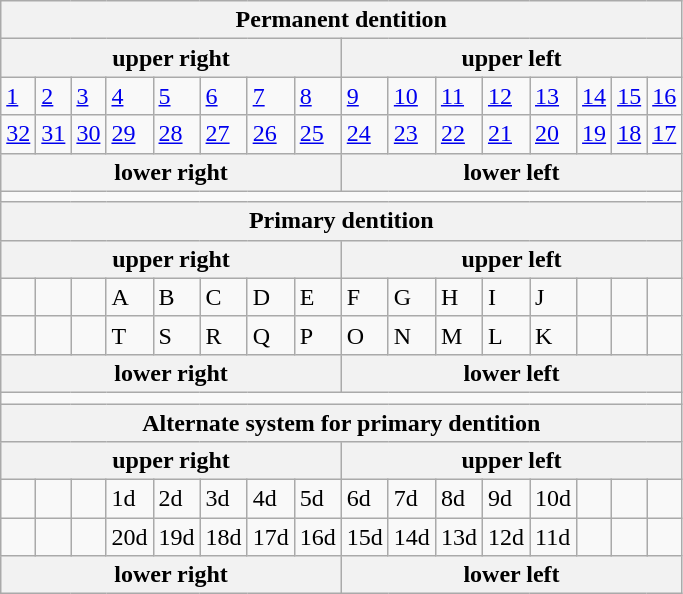<table class="wikitable">
<tr>
<th colspan=16 align="center">Permanent dentition</th>
</tr>
<tr>
<th colspan=8 align="center">upper right</th>
<th colspan=8 align="center">upper left</th>
</tr>
<tr>
<td><a href='#'>1</a></td>
<td><a href='#'>2</a></td>
<td><a href='#'>3</a></td>
<td><a href='#'>4</a></td>
<td><a href='#'>5</a></td>
<td><a href='#'>6</a></td>
<td><a href='#'>7</a></td>
<td><a href='#'>8</a></td>
<td><a href='#'>9</a></td>
<td><a href='#'>10</a></td>
<td><a href='#'>11</a></td>
<td><a href='#'>12</a></td>
<td><a href='#'>13</a></td>
<td><a href='#'>14</a></td>
<td><a href='#'>15</a></td>
<td><a href='#'>16</a></td>
</tr>
<tr>
<td><a href='#'>32</a></td>
<td><a href='#'>31</a></td>
<td><a href='#'>30</a></td>
<td><a href='#'>29</a></td>
<td><a href='#'>28</a></td>
<td><a href='#'>27</a></td>
<td><a href='#'>26</a></td>
<td><a href='#'>25</a></td>
<td><a href='#'>24</a></td>
<td><a href='#'>23</a></td>
<td><a href='#'>22</a></td>
<td><a href='#'>21</a></td>
<td><a href='#'>20</a></td>
<td><a href='#'>19</a></td>
<td><a href='#'>18</a></td>
<td><a href='#'>17</a></td>
</tr>
<tr>
<th colspan=8 align="center">lower right</th>
<th colspan=8 align="center">lower left</th>
</tr>
<tr>
<td colspan=16 align="center"></td>
</tr>
<tr>
<th colspan=16 align="center">Primary dentition</th>
</tr>
<tr>
<th colspan=8 align="center">upper right</th>
<th colspan=8 align="center">upper left</th>
</tr>
<tr>
<td></td>
<td></td>
<td></td>
<td>A</td>
<td>B</td>
<td>C</td>
<td>D</td>
<td>E</td>
<td>F</td>
<td>G</td>
<td>H</td>
<td>I</td>
<td>J</td>
<td></td>
<td></td>
<td></td>
</tr>
<tr>
<td></td>
<td></td>
<td></td>
<td>T</td>
<td>S</td>
<td>R</td>
<td>Q</td>
<td>P</td>
<td>O</td>
<td>N</td>
<td>M</td>
<td>L</td>
<td>K</td>
<td></td>
<td></td>
<td></td>
</tr>
<tr>
<th colspan=8 align="center">lower right</th>
<th colspan=8 align="center">lower left</th>
</tr>
<tr>
<td colspan=16 align="center"></td>
</tr>
<tr>
<th colspan=16 align="center">Alternate system for primary dentition</th>
</tr>
<tr>
<th colspan=8 align="center">upper right</th>
<th colspan=8 align="center">upper left</th>
</tr>
<tr>
<td></td>
<td></td>
<td></td>
<td>1d</td>
<td>2d</td>
<td>3d</td>
<td>4d</td>
<td>5d</td>
<td>6d</td>
<td>7d</td>
<td>8d</td>
<td>9d</td>
<td>10d</td>
<td></td>
<td></td>
<td></td>
</tr>
<tr>
<td></td>
<td></td>
<td></td>
<td>20d</td>
<td>19d</td>
<td>18d</td>
<td>17d</td>
<td>16d</td>
<td>15d</td>
<td>14d</td>
<td>13d</td>
<td>12d</td>
<td>11d</td>
<td></td>
<td></td>
<td></td>
</tr>
<tr>
<th colspan=8 align="center">lower right</th>
<th colspan=8 align="center">lower left</th>
</tr>
</table>
